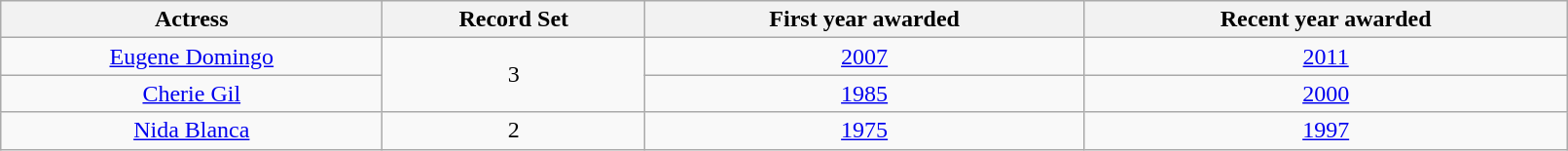<table class="wikitable" width=85% style="text-align: center">
<tr>
<th>Actress</th>
<th>Record Set</th>
<th>First year awarded</th>
<th>Recent year awarded</th>
</tr>
<tr>
<td><a href='#'>Eugene Domingo</a></td>
<td rowspan=2>3</td>
<td><a href='#'>2007</a></td>
<td><a href='#'>2011</a></td>
</tr>
<tr>
<td><a href='#'>Cherie Gil</a></td>
<td><a href='#'>1985</a></td>
<td><a href='#'>2000</a></td>
</tr>
<tr>
<td><a href='#'>Nida Blanca</a></td>
<td>2</td>
<td><a href='#'>1975</a></td>
<td><a href='#'>1997</a></td>
</tr>
</table>
